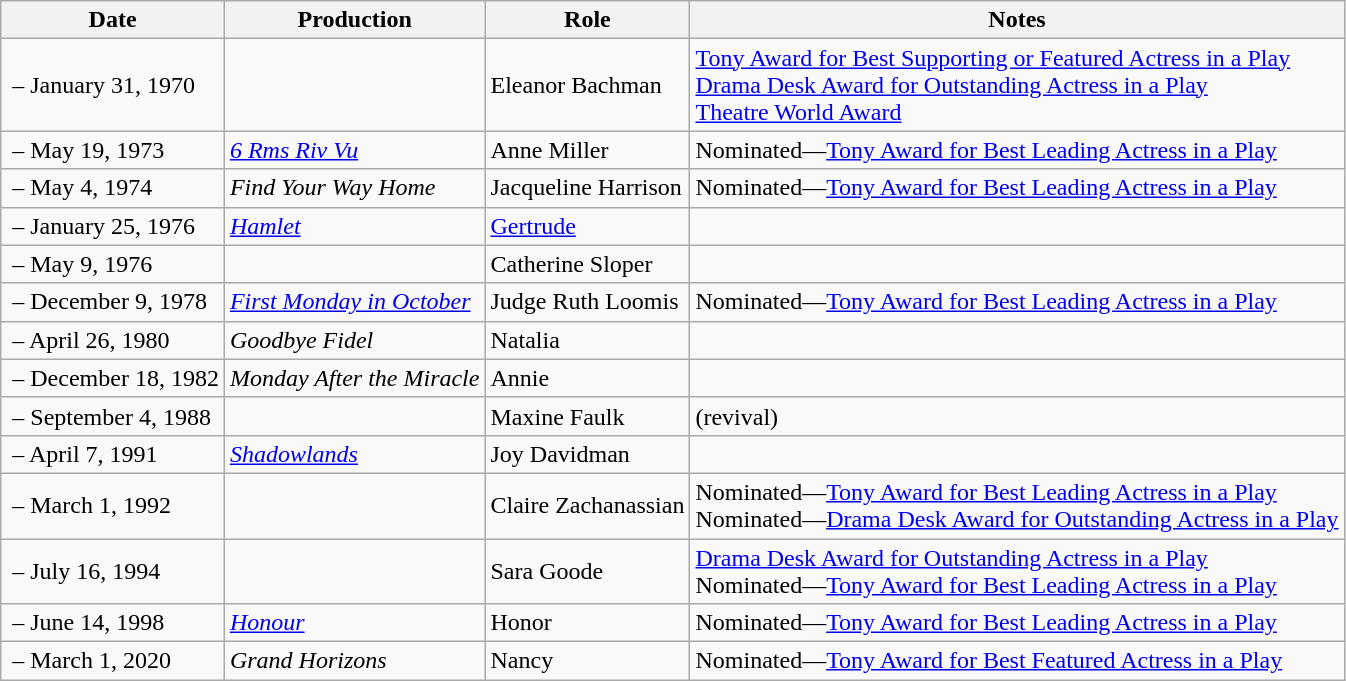<table class="wikitable sortable">
<tr>
<th>Date</th>
<th>Production</th>
<th>Role</th>
<th class="unsortable">Notes</th>
</tr>
<tr>
<td> – January 31, 1970</td>
<td><em></em></td>
<td>Eleanor Bachman</td>
<td><a href='#'>Tony Award for Best Supporting or Featured Actress in a Play</a><br><a href='#'>Drama Desk Award for Outstanding Actress in a Play</a><br><a href='#'>Theatre World Award</a></td>
</tr>
<tr>
<td> – May 19, 1973</td>
<td><em><a href='#'>6 Rms Riv Vu</a></em></td>
<td>Anne Miller</td>
<td>Nominated—<a href='#'>Tony Award for Best Leading Actress in a Play</a></td>
</tr>
<tr>
<td> – May 4, 1974</td>
<td><em>Find Your Way Home</em></td>
<td>Jacqueline Harrison</td>
<td>Nominated—<a href='#'>Tony Award for Best Leading Actress in a Play</a></td>
</tr>
<tr>
<td> – January 25, 1976</td>
<td><em><a href='#'>Hamlet</a></em></td>
<td><a href='#'>Gertrude</a></td>
<td></td>
</tr>
<tr>
<td> – May 9, 1976</td>
<td><em></em></td>
<td>Catherine Sloper</td>
<td></td>
</tr>
<tr>
<td> – December 9, 1978</td>
<td><em><a href='#'>First Monday in October</a></em></td>
<td>Judge Ruth Loomis</td>
<td>Nominated—<a href='#'>Tony Award for Best Leading Actress in a Play</a></td>
</tr>
<tr>
<td> – April 26, 1980</td>
<td><em>Goodbye Fidel</em></td>
<td>Natalia</td>
<td></td>
</tr>
<tr>
<td> – December 18, 1982</td>
<td><em>Monday After the Miracle</em></td>
<td>Annie</td>
<td></td>
</tr>
<tr>
<td> – September 4, 1988</td>
<td><em></em></td>
<td>Maxine Faulk</td>
<td>(revival)</td>
</tr>
<tr>
<td> – April 7, 1991</td>
<td><em><a href='#'>Shadowlands</a></em></td>
<td>Joy Davidman</td>
<td></td>
</tr>
<tr>
<td> – March 1, 1992</td>
<td><em></em></td>
<td>Claire Zachanassian</td>
<td>Nominated—<a href='#'>Tony Award for Best Leading Actress in a Play</a><br>Nominated—<a href='#'>Drama Desk Award for Outstanding Actress in a Play</a></td>
</tr>
<tr>
<td> – July 16, 1994</td>
<td><em></em></td>
<td>Sara Goode</td>
<td><a href='#'>Drama Desk Award for Outstanding Actress in a Play</a><br>Nominated—<a href='#'>Tony Award for Best Leading Actress in a Play</a></td>
</tr>
<tr>
<td> – June 14, 1998</td>
<td><em><a href='#'>Honour</a></em></td>
<td>Honor</td>
<td>Nominated—<a href='#'>Tony Award for Best Leading Actress in a Play</a></td>
</tr>
<tr>
<td> – March 1, 2020</td>
<td><em>Grand Horizons</em></td>
<td>Nancy</td>
<td>Nominated—<a href='#'>Tony Award for Best Featured Actress in a Play</a></td>
</tr>
</table>
